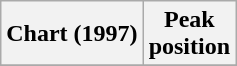<table class="wikitable plainrowheaders">
<tr>
<th scope="col">Chart (1997)</th>
<th scope="col">Peak<br>position</th>
</tr>
<tr>
</tr>
</table>
